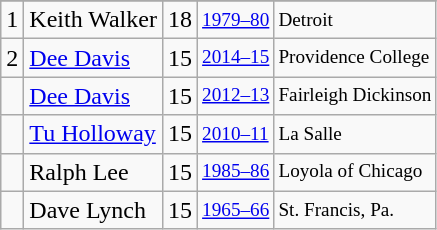<table class="wikitable">
<tr>
</tr>
<tr>
<td>1</td>
<td>Keith Walker</td>
<td>18</td>
<td style="font-size:80%;"><a href='#'>1979–80</a></td>
<td style="font-size:80%;">Detroit</td>
</tr>
<tr>
<td>2</td>
<td><a href='#'>Dee Davis</a></td>
<td>15</td>
<td style="font-size:80%;"><a href='#'>2014–15</a></td>
<td style="font-size:80%;">Providence College</td>
</tr>
<tr>
<td></td>
<td><a href='#'>Dee Davis</a></td>
<td>15</td>
<td style="font-size:80%;"><a href='#'>2012–13</a></td>
<td style="font-size:80%;">Fairleigh Dickinson</td>
</tr>
<tr>
<td></td>
<td><a href='#'>Tu Holloway</a></td>
<td>15</td>
<td style="font-size:80%;"><a href='#'>2010–11</a></td>
<td style="font-size:80%;">La Salle</td>
</tr>
<tr>
<td></td>
<td>Ralph Lee</td>
<td>15</td>
<td style="font-size:80%;"><a href='#'>1985–86</a></td>
<td style="font-size:80%;">Loyola of Chicago</td>
</tr>
<tr>
<td></td>
<td>Dave Lynch</td>
<td>15</td>
<td style="font-size:80%;"><a href='#'>1965–66</a></td>
<td style="font-size:80%;">St. Francis, Pa.</td>
</tr>
</table>
